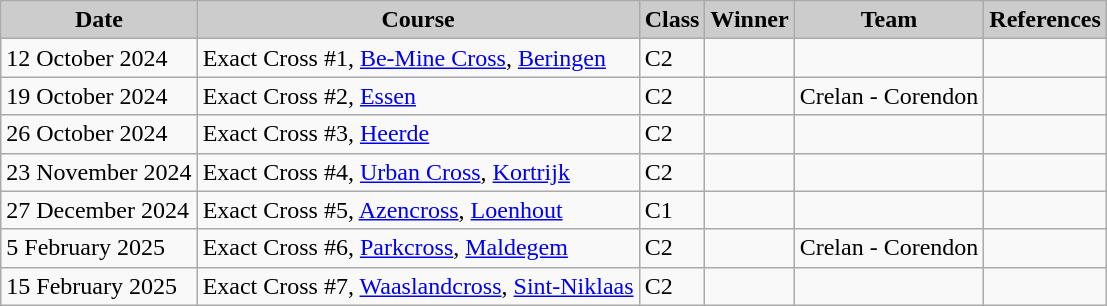<table class="wikitable sortable alternance ">
<tr>
<th scope="col" style="background-color:#CCCCCC;">Date</th>
<th scope="col" style="background-color:#CCCCCC;">Course</th>
<th scope="col" style="background-color:#CCCCCC;">Class</th>
<th scope="col" style="background-color:#CCCCCC;">Winner</th>
<th scope="col" style="background-color:#CCCCCC;">Team</th>
<th scope="col" style="background-color:#CCCCCC;">References</th>
</tr>
<tr>
<td>12 October 2024</td>
<td> Exact Cross #1, <a href='#'>Be-Mine Cross</a>, <a href='#'>Beringen</a></td>
<td>C2</td>
<td></td>
<td></td>
<td></td>
</tr>
<tr>
<td>19 October 2024</td>
<td> Exact Cross #2, <a href='#'>Essen</a></td>
<td>C2</td>
<td></td>
<td>Crelan - Corendon</td>
<td></td>
</tr>
<tr>
<td>26 October 2024</td>
<td> Exact Cross #3, <a href='#'>Heerde</a></td>
<td>C2</td>
<td></td>
<td></td>
<td></td>
</tr>
<tr>
<td>23 November 2024</td>
<td> Exact Cross #4, <a href='#'>Urban Cross</a>, <a href='#'>Kortrijk</a></td>
<td>C2</td>
<td></td>
<td></td>
<td></td>
</tr>
<tr>
<td>27 December 2024</td>
<td> Exact Cross #5, <a href='#'>Azencross</a>, <a href='#'>Loenhout</a></td>
<td>C1</td>
<td></td>
<td></td>
<td></td>
</tr>
<tr>
<td>5 February 2025</td>
<td> Exact Cross #6, <a href='#'>Parkcross</a>, <a href='#'>Maldegem</a></td>
<td>C2</td>
<td></td>
<td>Crelan - Corendon</td>
<td></td>
</tr>
<tr>
<td>15 February 2025</td>
<td> Exact Cross #7, <a href='#'>Waaslandcross</a>, <a href='#'>Sint-Niklaas</a></td>
<td>C2</td>
<td></td>
<td></td>
<td></td>
</tr>
</table>
